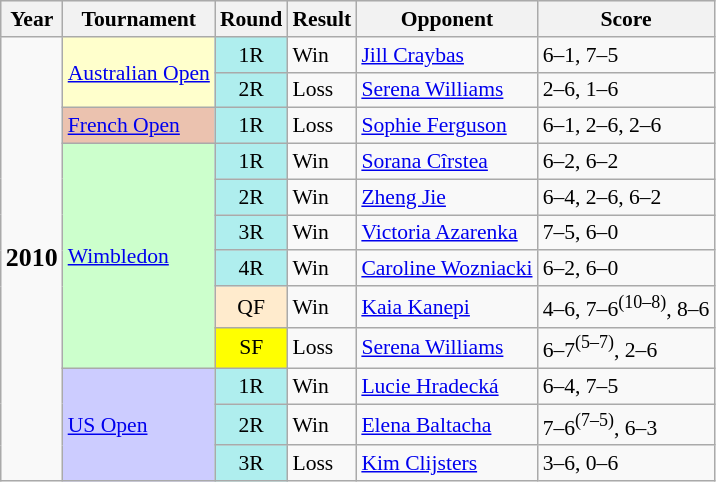<table class="wikitable" style="font-size:90%">
<tr bgcolor="#efefef">
<th>Year</th>
<th>Tournament</th>
<th>Round</th>
<th>Result</th>
<th>Opponent</th>
<th>Score</th>
</tr>
<tr>
<td rowspan="12"><big><strong>2010</strong></big></td>
<td rowspan="2" bgcolor="#FFFFCC"><a href='#'>Australian Open</a></td>
<td align="center" style="background:#afeeee;">1R</td>
<td>Win</td>
<td> <a href='#'>Jill Craybas</a></td>
<td>6–1, 7–5</td>
</tr>
<tr>
<td align="center" style="background:#afeeee;">2R</td>
<td>Loss</td>
<td> <a href='#'>Serena Williams</a></td>
<td>2–6, 1–6</td>
</tr>
<tr>
<td bgcolor="#EBC2AF"><a href='#'>French Open</a></td>
<td align="center" style="background:#afeeee;">1R</td>
<td>Loss</td>
<td> <a href='#'>Sophie Ferguson</a></td>
<td>6–1, 2–6, 2–6</td>
</tr>
<tr>
<td rowspan="6" bgcolor="#CCFFCC"><a href='#'>Wimbledon</a></td>
<td align="center" style="background:#afeeee;">1R</td>
<td>Win</td>
<td> <a href='#'>Sorana Cîrstea</a></td>
<td>6–2, 6–2</td>
</tr>
<tr>
<td align="center" style="background:#afeeee;">2R</td>
<td>Win</td>
<td> <a href='#'>Zheng Jie</a></td>
<td>6–4, 2–6, 6–2</td>
</tr>
<tr>
<td align="center" style="background:#afeeee;">3R</td>
<td>Win</td>
<td> <a href='#'>Victoria Azarenka</a></td>
<td>7–5, 6–0</td>
</tr>
<tr>
<td align="center" style="background:#afeeee;">4R</td>
<td>Win</td>
<td> <a href='#'>Caroline Wozniacki</a></td>
<td>6–2, 6–0</td>
</tr>
<tr>
<td align="center" style="background:#ffebcd;">QF</td>
<td>Win</td>
<td> <a href='#'>Kaia Kanepi</a></td>
<td>4–6, 7–6<sup>(10–8)</sup>, 8–6</td>
</tr>
<tr>
<td align="center" style="background:yellow;">SF</td>
<td>Loss</td>
<td> <a href='#'>Serena Williams</a></td>
<td>6–7<sup>(5–7)</sup>, 2–6</td>
</tr>
<tr>
<td rowspan="3" bgcolor="#CCCCFF"><a href='#'>US Open</a></td>
<td align="center" style="background:#afeeee;">1R</td>
<td>Win</td>
<td> <a href='#'>Lucie Hradecká</a></td>
<td>6–4, 7–5</td>
</tr>
<tr>
<td align="center" style="background:#afeeee;">2R</td>
<td>Win</td>
<td> <a href='#'>Elena Baltacha</a></td>
<td>7–6<sup>(7–5)</sup>, 6–3</td>
</tr>
<tr>
<td align="center" style="background:#afeeee;">3R</td>
<td>Loss</td>
<td> <a href='#'>Kim Clijsters</a></td>
<td>3–6, 0–6</td>
</tr>
</table>
